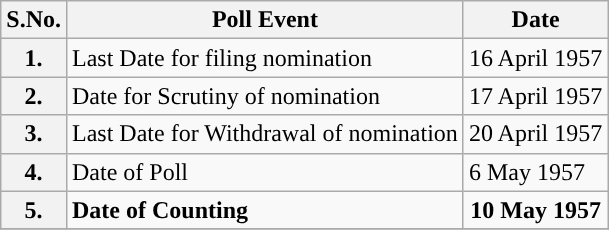<table class="wikitable sortable">
<tr>
<th>S.No.</th>
<th>Poll Event</th>
<th>Date</th>
</tr>
<tr>
<th>1.</th>
<td>Last Date for filing nomination</td>
<td>16 April 1957</td>
</tr>
<tr>
<th>2.</th>
<td>Date for Scrutiny of nomination</td>
<td>17 April 1957</td>
</tr>
<tr>
<th>3.</th>
<td>Last Date for Withdrawal of nomination</td>
<td>20 April 1957</td>
</tr>
<tr>
<th>4.</th>
<td>Date of Poll</td>
<td>6 May 1957</td>
</tr>
<tr>
<th>5.</th>
<td><strong>Date of Counting</strong></td>
<td colspan="2" style="text-align:center"><strong>10 May 1957</strong></td>
</tr>
<tr>
</tr>
</table>
